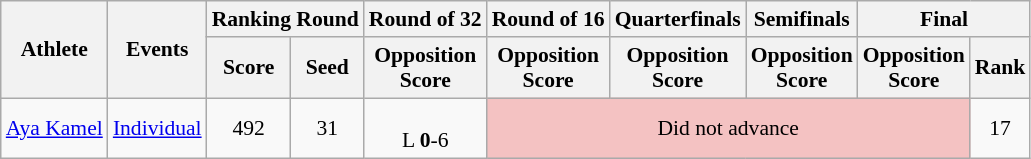<table class="wikitable" border="1" style="font-size:90%">
<tr>
<th rowspan=2>Athlete</th>
<th rowspan=2>Events</th>
<th colspan=2>Ranking Round</th>
<th>Round of 32</th>
<th>Round of 16</th>
<th>Quarterfinals</th>
<th>Semifinals</th>
<th colspan=2>Final</th>
</tr>
<tr>
<th>Score</th>
<th>Seed</th>
<th>Opposition<br>Score</th>
<th>Opposition<br>Score</th>
<th>Opposition<br>Score</th>
<th>Opposition<br>Score</th>
<th>Opposition<br>Score</th>
<th>Rank</th>
</tr>
<tr>
<td><a href='#'>Aya Kamel</a></td>
<td><a href='#'>Individual</a></td>
<td align=center>492</td>
<td align=center>31</td>
<td align=center> <br> L <strong>0</strong>-6</td>
<td bgcolor="f4c2c2" colspan=4 align=center>Did not advance</td>
<td align=center>17</td>
</tr>
</table>
